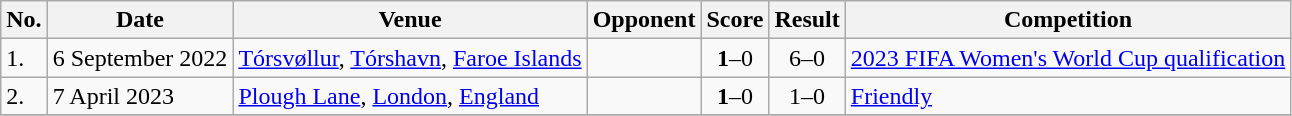<table class="wikitable">
<tr>
<th>No.</th>
<th>Date</th>
<th>Venue</th>
<th>Opponent</th>
<th>Score</th>
<th>Result</th>
<th>Competition</th>
</tr>
<tr>
<td>1.</td>
<td>6 September 2022</td>
<td><a href='#'>Tórsvøllur</a>, <a href='#'>Tórshavn</a>, <a href='#'>Faroe Islands</a></td>
<td></td>
<td align=center><strong>1</strong>–0</td>
<td align=center>6–0</td>
<td><a href='#'>2023 FIFA Women's World Cup qualification</a></td>
</tr>
<tr>
<td>2.</td>
<td>7 April 2023</td>
<td><a href='#'>Plough Lane</a>, <a href='#'>London</a>, <a href='#'>England</a></td>
<td></td>
<td align=center><strong>1</strong>–0</td>
<td align=center>1–0</td>
<td><a href='#'>Friendly</a></td>
</tr>
<tr>
</tr>
</table>
